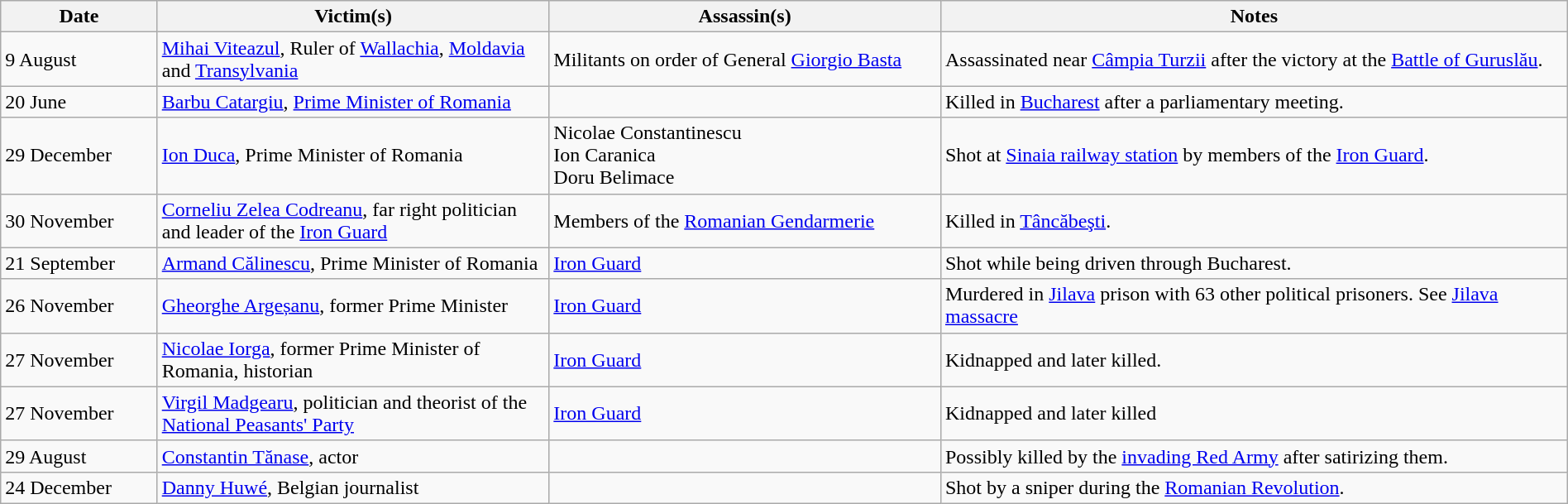<table class="wikitable sortable" style="width:100%">
<tr>
<th style="width:10%">Date</th>
<th style="width:25%">Victim(s)</th>
<th style="width:25%">Assassin(s)</th>
<th style="width:40%">Notes</th>
</tr>
<tr>
<td>9 August </td>
<td><a href='#'>Mihai Viteazul</a>, Ruler of <a href='#'>Wallachia</a>, <a href='#'>Moldavia</a> and <a href='#'>Transylvania</a></td>
<td>Militants on order of General <a href='#'>Giorgio Basta</a></td>
<td>Assassinated near <a href='#'>Câmpia Turzii</a> after the victory at the <a href='#'>Battle of Guruslău</a>.</td>
</tr>
<tr>
<td>20 June </td>
<td><a href='#'>Barbu Catargiu</a>, <a href='#'>Prime Minister of Romania</a></td>
<td></td>
<td>Killed in <a href='#'>Bucharest</a> after a parliamentary meeting.</td>
</tr>
<tr>
<td>29 December </td>
<td><a href='#'>Ion Duca</a>, Prime Minister of Romania</td>
<td>Nicolae Constantinescu<br>Ion Caranica<br>Doru Belimace</td>
<td>Shot at <a href='#'>Sinaia railway station</a> by members of the <a href='#'>Iron Guard</a>.</td>
</tr>
<tr>
<td>30 November </td>
<td><a href='#'>Corneliu Zelea Codreanu</a>, far right politician and leader of the <a href='#'>Iron Guard</a></td>
<td>Members of the <a href='#'>Romanian Gendarmerie</a></td>
<td>Killed in <a href='#'>Tâncăbeşti</a>.</td>
</tr>
<tr>
<td>21 September </td>
<td><a href='#'>Armand Călinescu</a>, Prime Minister of Romania</td>
<td><a href='#'>Iron Guard</a></td>
<td>Shot while being driven through Bucharest.</td>
</tr>
<tr>
<td>26 November </td>
<td><a href='#'>Gheorghe Argeșanu</a>, former Prime Minister</td>
<td><a href='#'>Iron Guard</a></td>
<td>Murdered in <a href='#'>Jilava</a> prison with 63 other political prisoners. See <a href='#'>Jilava massacre</a></td>
</tr>
<tr>
<td>27 November </td>
<td><a href='#'>Nicolae Iorga</a>, former Prime Minister of Romania, historian</td>
<td><a href='#'>Iron Guard</a></td>
<td>Kidnapped and later killed.</td>
</tr>
<tr>
<td>27 November </td>
<td><a href='#'>Virgil Madgearu</a>, politician and theorist of the <a href='#'>National Peasants' Party</a></td>
<td><a href='#'>Iron Guard</a></td>
<td>Kidnapped and later killed</td>
</tr>
<tr>
<td>29 August </td>
<td><a href='#'>Constantin Tănase</a>, actor</td>
<td></td>
<td>Possibly killed by the <a href='#'>invading Red Army</a> after satirizing them.</td>
</tr>
<tr>
<td>24 December </td>
<td><a href='#'>Danny Huwé</a>, Belgian journalist</td>
<td></td>
<td>Shot by a sniper during the <a href='#'>Romanian Revolution</a>.</td>
</tr>
</table>
